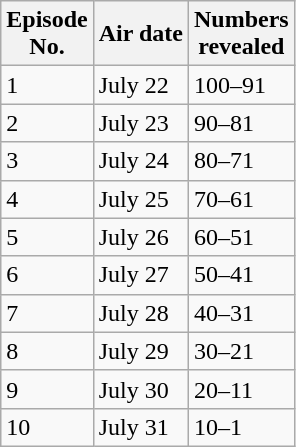<table class="wikitable">
<tr>
<th>Episode<br>No.</th>
<th>Air date</th>
<th>Numbers<br>revealed</th>
</tr>
<tr>
<td>1</td>
<td>July 22</td>
<td>100–91</td>
</tr>
<tr>
<td>2</td>
<td>July 23</td>
<td>90–81</td>
</tr>
<tr>
<td>3</td>
<td>July 24</td>
<td>80–71</td>
</tr>
<tr>
<td>4</td>
<td>July 25</td>
<td>70–61</td>
</tr>
<tr>
<td>5</td>
<td>July 26</td>
<td>60–51</td>
</tr>
<tr>
<td>6</td>
<td>July 27</td>
<td>50–41</td>
</tr>
<tr>
<td>7</td>
<td>July 28</td>
<td>40–31</td>
</tr>
<tr>
<td>8</td>
<td>July 29</td>
<td>30–21</td>
</tr>
<tr>
<td>9</td>
<td>July 30</td>
<td>20–11</td>
</tr>
<tr>
<td>10</td>
<td>July 31</td>
<td>10–1</td>
</tr>
</table>
